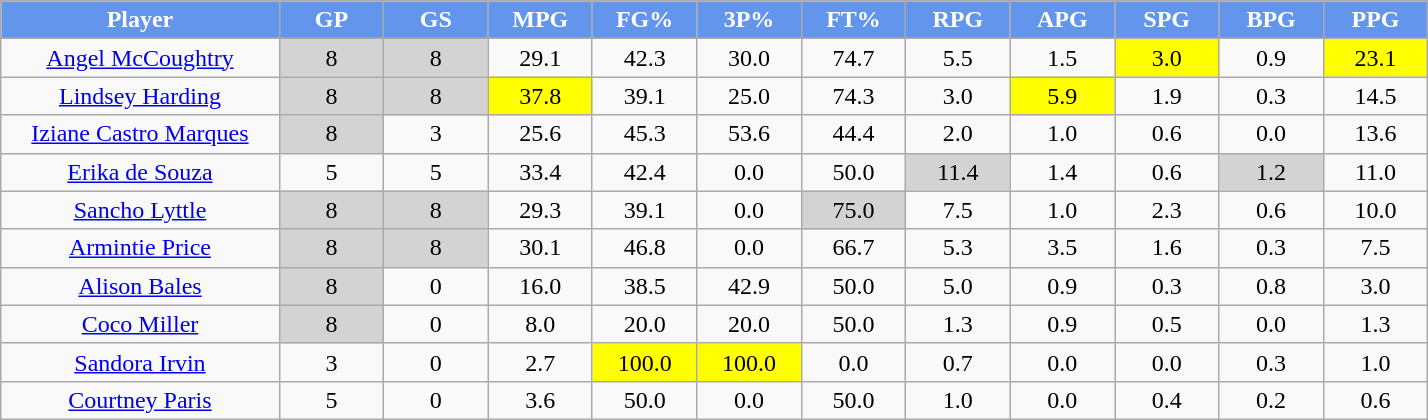<table class="wikitable sortable" style="text-align:center;">
<tr>
<th style="background:#6495ED;color:white;" width="16%">Player</th>
<th style="background:#6495ED;color:white;" width="6%">GP</th>
<th style="background:#6495ED;color:white;" width="6%">GS</th>
<th style="background:#6495ED;color:white;" width="6%">MPG</th>
<th style="background:#6495ED;color:white;" width="6%">FG%</th>
<th style="background:#6495ED;color:white;" width="6%">3P%</th>
<th style="background:#6495ED;color:white;" width="6%">FT%</th>
<th style="background:#6495ED;color:white;" width="6%">RPG</th>
<th style="background:#6495ED;color:white;" width="6%">APG</th>
<th style="background:#6495ED;color:white;" width="6%">SPG</th>
<th style="background:#6495ED;color:white;" width="6%">BPG</th>
<th style="background:#6495ED;color:white;" width="6%">PPG</th>
</tr>
<tr>
<td><a href='#'>Angel McCoughtry</a></td>
<td style="background:#D3D3D3;">8</td>
<td style="background:#D3D3D3;">8</td>
<td>29.1</td>
<td>42.3</td>
<td>30.0</td>
<td>74.7</td>
<td>5.5</td>
<td>1.5</td>
<td style="background:yellow;">3.0</td>
<td>0.9</td>
<td style="background:yellow;">23.1</td>
</tr>
<tr>
<td><a href='#'>Lindsey Harding</a></td>
<td style="background:#D3D3D3;">8</td>
<td style="background:#D3D3D3;">8</td>
<td style="background:yellow;">37.8</td>
<td>39.1</td>
<td>25.0</td>
<td>74.3</td>
<td>3.0</td>
<td style="background:yellow;">5.9</td>
<td>1.9</td>
<td>0.3</td>
<td>14.5</td>
</tr>
<tr>
<td><a href='#'>Iziane Castro Marques</a></td>
<td style="background:#D3D3D3;">8</td>
<td>3</td>
<td>25.6</td>
<td>45.3</td>
<td>53.6</td>
<td>44.4</td>
<td>2.0</td>
<td>1.0</td>
<td>0.6</td>
<td>0.0</td>
<td>13.6</td>
</tr>
<tr>
<td><a href='#'>Erika de Souza</a></td>
<td>5</td>
<td>5</td>
<td>33.4</td>
<td>42.4</td>
<td>0.0</td>
<td>50.0</td>
<td style="background:#D3D3D3;">11.4</td>
<td>1.4</td>
<td>0.6</td>
<td style="background:#D3D3D3;">1.2</td>
<td>11.0</td>
</tr>
<tr>
<td><a href='#'>Sancho Lyttle</a></td>
<td style="background:#D3D3D3;">8</td>
<td style="background:#D3D3D3;">8</td>
<td>29.3</td>
<td>39.1</td>
<td>0.0</td>
<td style="background:#D3D3D3;">75.0</td>
<td>7.5</td>
<td>1.0</td>
<td>2.3</td>
<td>0.6</td>
<td>10.0</td>
</tr>
<tr>
<td><a href='#'>Armintie Price</a></td>
<td style="background:#D3D3D3;">8</td>
<td style="background:#D3D3D3;">8</td>
<td>30.1</td>
<td>46.8</td>
<td>0.0</td>
<td>66.7</td>
<td>5.3</td>
<td>3.5</td>
<td>1.6</td>
<td>0.3</td>
<td>7.5</td>
</tr>
<tr>
<td><a href='#'>Alison Bales</a></td>
<td style="background:#D3D3D3;">8</td>
<td>0</td>
<td>16.0</td>
<td>38.5</td>
<td>42.9</td>
<td>50.0</td>
<td>5.0</td>
<td>0.9</td>
<td>0.3</td>
<td>0.8</td>
<td>3.0</td>
</tr>
<tr>
<td><a href='#'>Coco Miller</a></td>
<td style="background:#D3D3D3;">8</td>
<td>0</td>
<td>8.0</td>
<td>20.0</td>
<td>20.0</td>
<td>50.0</td>
<td>1.3</td>
<td>0.9</td>
<td>0.5</td>
<td>0.0</td>
<td>1.3</td>
</tr>
<tr>
<td><a href='#'>Sandora Irvin</a></td>
<td>3</td>
<td>0</td>
<td>2.7</td>
<td style="background:yellow;">100.0</td>
<td style="background:yellow;">100.0</td>
<td>0.0</td>
<td>0.7</td>
<td>0.0</td>
<td>0.0</td>
<td>0.3</td>
<td>1.0</td>
</tr>
<tr>
<td><a href='#'>Courtney Paris</a></td>
<td>5</td>
<td>0</td>
<td>3.6</td>
<td>50.0</td>
<td>0.0</td>
<td>50.0</td>
<td>1.0</td>
<td>0.0</td>
<td>0.4</td>
<td>0.2</td>
<td>0.6</td>
</tr>
</table>
